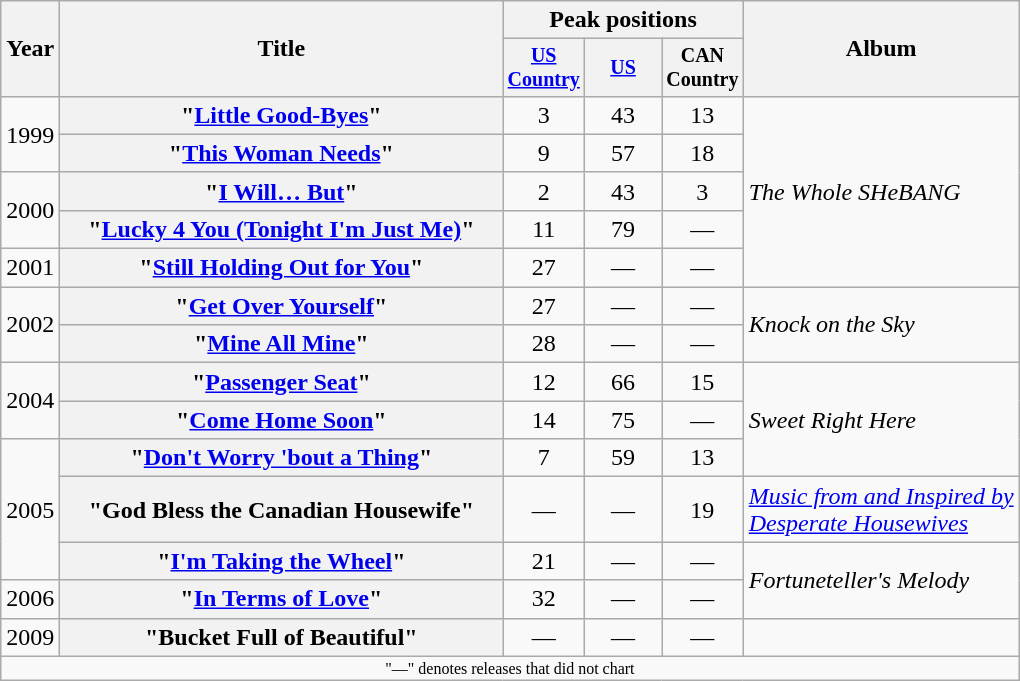<table class="wikitable plainrowheaders" style="text-align:center;">
<tr>
<th rowspan="2">Year</th>
<th rowspan="2" style="width:18em;">Title</th>
<th colspan="3">Peak positions</th>
<th rowspan="2">Album</th>
</tr>
<tr style="font-size:smaller;">
<th width="45"><a href='#'>US Country</a><br></th>
<th width="45"><a href='#'>US</a><br></th>
<th width="45">CAN Country<br></th>
</tr>
<tr>
<td rowspan="2">1999</td>
<th scope="row">"<a href='#'>Little Good-Byes</a>"</th>
<td>3</td>
<td>43</td>
<td>13</td>
<td align="left" rowspan="5"><em>The Whole SHeBANG</em></td>
</tr>
<tr>
<th scope="row">"<a href='#'>This Woman Needs</a>"</th>
<td>9</td>
<td>57</td>
<td>18</td>
</tr>
<tr>
<td rowspan="2">2000</td>
<th scope="row">"<a href='#'>I Will… But</a>"</th>
<td>2</td>
<td>43</td>
<td>3</td>
</tr>
<tr>
<th scope="row">"<a href='#'>Lucky 4 You (Tonight I'm Just Me)</a>"</th>
<td>11</td>
<td>79</td>
<td>—</td>
</tr>
<tr>
<td>2001</td>
<th scope="row">"<a href='#'>Still Holding Out for You</a>"</th>
<td>27</td>
<td>—</td>
<td>—</td>
</tr>
<tr>
<td rowspan="2">2002</td>
<th scope="row">"<a href='#'>Get Over Yourself</a>"</th>
<td>27</td>
<td>—</td>
<td>—</td>
<td align="left" rowspan="2"><em>Knock on the Sky</em></td>
</tr>
<tr>
<th scope="row">"<a href='#'>Mine All Mine</a>"</th>
<td>28</td>
<td>—</td>
<td>—</td>
</tr>
<tr>
<td rowspan="2">2004</td>
<th scope="row">"<a href='#'>Passenger Seat</a>"</th>
<td>12</td>
<td>66</td>
<td>15</td>
<td align="left" rowspan="3"><em>Sweet Right Here</em></td>
</tr>
<tr>
<th scope="row">"<a href='#'>Come Home Soon</a>"</th>
<td>14</td>
<td>75</td>
<td>—</td>
</tr>
<tr>
<td rowspan="3">2005</td>
<th scope="row">"<a href='#'>Don't Worry 'bout a Thing</a>"</th>
<td>7</td>
<td>59</td>
<td>13</td>
</tr>
<tr>
<th scope="row">"God Bless the Canadian Housewife"</th>
<td>—</td>
<td>—</td>
<td>19</td>
<td align="left"><em><a href='#'>Music from and Inspired by<br>Desperate Housewives</a></em></td>
</tr>
<tr>
<th scope="row">"<a href='#'>I'm Taking the Wheel</a>"</th>
<td>21</td>
<td>—</td>
<td>—</td>
<td align="left" rowspan="2"><em>Fortuneteller's Melody</em></td>
</tr>
<tr>
<td>2006</td>
<th scope="row">"<a href='#'>In Terms of Love</a>"</th>
<td>32</td>
<td>—</td>
<td>—</td>
</tr>
<tr>
<td>2009</td>
<th scope="row">"Bucket Full of Beautiful"</th>
<td>—</td>
<td>—</td>
<td>—</td>
<td></td>
</tr>
<tr>
<td colspan="6" style="font-size:8pt">"—" denotes releases that did not chart</td>
</tr>
</table>
